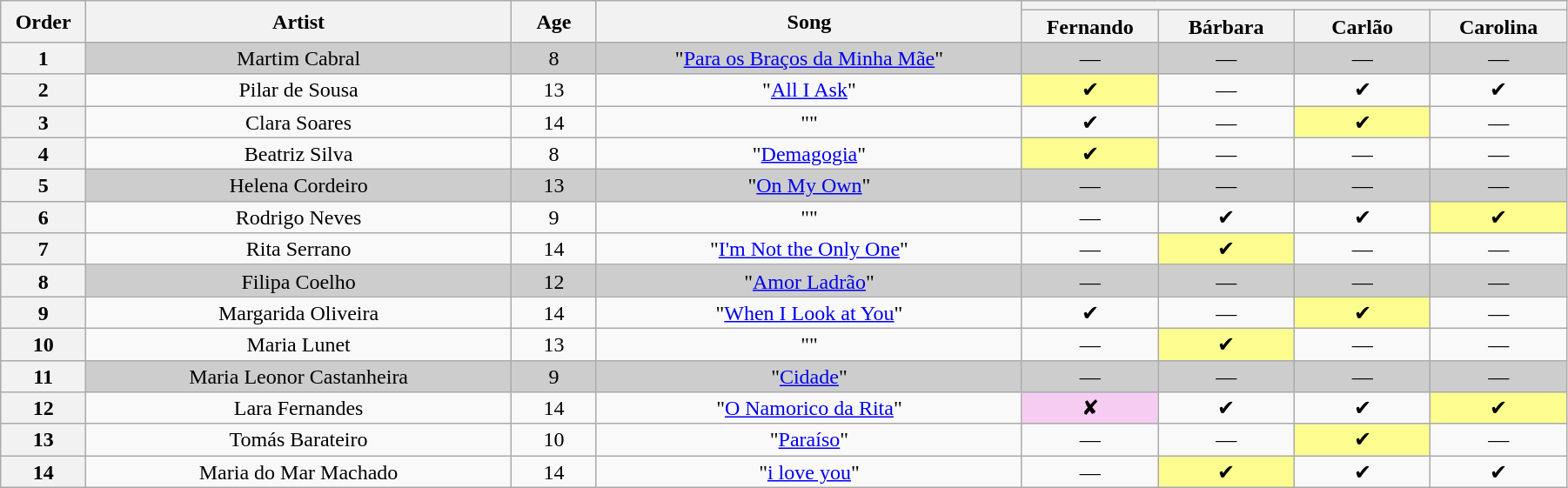<table class="wikitable" style="text-align:center; line-height:17px; width:95%">
<tr>
<th rowspan="2" width="05%">Order</th>
<th rowspan="2" width="25%">Artist</th>
<th rowspan="2" width="05%">Age</th>
<th rowspan="2" width="25%">Song</th>
<th colspan="4"></th>
</tr>
<tr>
<th width="08%">Fernando</th>
<th width="08%">Bárbara</th>
<th width="08%">Carlão</th>
<th width="08%">Carolina</th>
</tr>
<tr style="background:#cdcdcd">
<th>1</th>
<td>Martim Cabral</td>
<td>8</td>
<td>"<a href='#'>Para os Braços da Minha Mãe</a>"</td>
<td>—</td>
<td>—</td>
<td>—</td>
<td>—</td>
</tr>
<tr>
<th>2</th>
<td>Pilar de Sousa</td>
<td>13</td>
<td>"<a href='#'>All I Ask</a>"</td>
<td style="background:#fdfc8f">✔</td>
<td>—</td>
<td>✔</td>
<td>✔</td>
</tr>
<tr>
<th>3</th>
<td>Clara Soares</td>
<td>14</td>
<td>""</td>
<td>✔</td>
<td>—</td>
<td style="background:#fdfc8f">✔</td>
<td>—</td>
</tr>
<tr>
<th>4</th>
<td>Beatriz Silva</td>
<td>8</td>
<td>"<a href='#'>Demagogia</a>"</td>
<td style="background:#fdfc8f">✔</td>
<td>—</td>
<td>—</td>
<td>—</td>
</tr>
<tr style="background:#cdcdcd">
<th>5</th>
<td>Helena Cordeiro</td>
<td>13</td>
<td>"<a href='#'>On My Own</a>"</td>
<td>—</td>
<td>—</td>
<td>—</td>
<td>—</td>
</tr>
<tr>
<th>6</th>
<td>Rodrigo Neves</td>
<td>9</td>
<td>""</td>
<td>—</td>
<td>✔</td>
<td>✔</td>
<td style="background:#fdfc8f">✔</td>
</tr>
<tr>
<th>7</th>
<td>Rita Serrano</td>
<td>14</td>
<td>"<a href='#'>I'm Not the Only One</a>"</td>
<td>—</td>
<td style="background:#fdfc8f">✔</td>
<td>—</td>
<td>—</td>
</tr>
<tr style="background:#cdcdcd">
<th>8</th>
<td>Filipa Coelho</td>
<td>12</td>
<td>"<a href='#'>Amor Ladrão</a>"</td>
<td>—</td>
<td>—</td>
<td>—</td>
<td>—</td>
</tr>
<tr>
<th>9</th>
<td>Margarida Oliveira</td>
<td>14</td>
<td>"<a href='#'>When I Look at You</a>"</td>
<td>✔</td>
<td>—</td>
<td style="background:#fdfc8f">✔</td>
<td>—</td>
</tr>
<tr>
<th>10</th>
<td>Maria Lunet</td>
<td>13</td>
<td>""</td>
<td>—</td>
<td style="background:#fdfc8f">✔</td>
<td>—</td>
<td>—</td>
</tr>
<tr style="background:#cdcdcd">
<th>11</th>
<td>Maria Leonor Castanheira</td>
<td>9</td>
<td>"<a href='#'>Cidade</a>"</td>
<td>—</td>
<td>—</td>
<td>—</td>
<td>—</td>
</tr>
<tr>
<th>12</th>
<td>Lara Fernandes</td>
<td>14</td>
<td>"<a href='#'>O Namorico da Rita</a>"</td>
<td style="background:#f7ccf2">✘</td>
<td>✔</td>
<td>✔</td>
<td style="background:#fdfc8f">✔</td>
</tr>
<tr>
<th>13</th>
<td>Tomás Barateiro</td>
<td>10</td>
<td>"<a href='#'>Paraíso</a>"</td>
<td>—</td>
<td>—</td>
<td style="background:#fdfc8f">✔</td>
<td>—</td>
</tr>
<tr>
<th>14</th>
<td>Maria do Mar Machado</td>
<td>14</td>
<td>"<a href='#'>i love you</a>"</td>
<td>—</td>
<td style="background:#fdfc8f">✔</td>
<td>✔</td>
<td>✔</td>
</tr>
</table>
